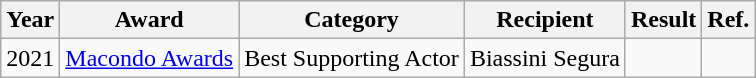<table class="wikitable">
<tr>
<th>Year</th>
<th>Award</th>
<th>Category</th>
<th>Recipient</th>
<th>Result</th>
<th>Ref.</th>
</tr>
<tr>
<td>2021</td>
<td><a href='#'>Macondo Awards</a></td>
<td>Best Supporting Actor</td>
<td>Biassini Segura</td>
<td></td>
<td></td>
</tr>
</table>
